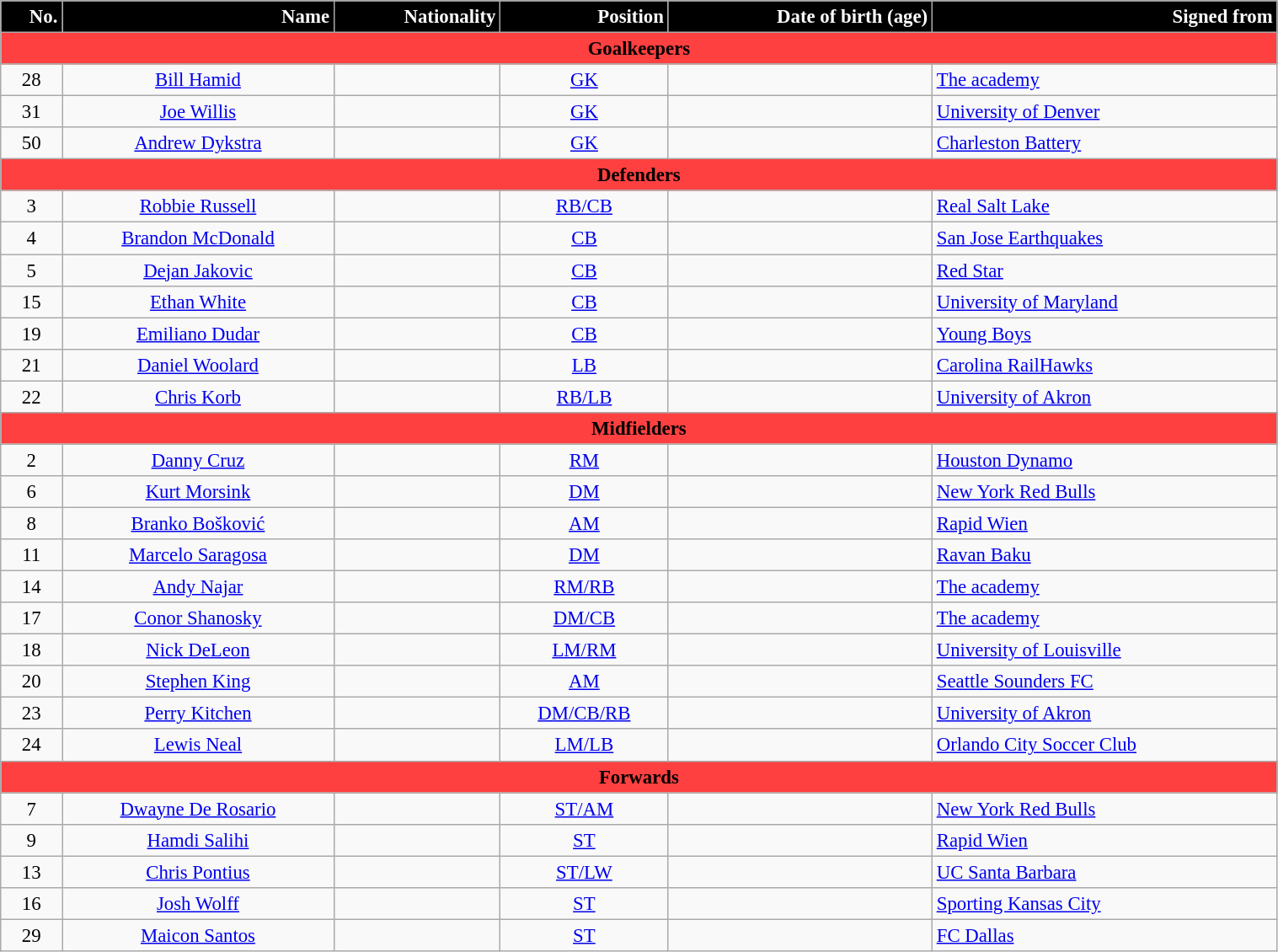<table class="wikitable" style="text-align:center; font-size:95%; width:80%;">
<tr>
<th style="background:#000; color:white; text-align:right;">No.</th>
<th style="background:#000; color:white; text-align:right;">Name</th>
<th style="background:#000; color:white; text-align:right;">Nationality</th>
<th style="background:#000; color:white; text-align:right;">Position</th>
<th style="background:#000; color:white; text-align:right;">Date of birth (age)</th>
<th style="background:#000; color:white; text-align:right;">Signed from</th>
</tr>
<tr align=center>
<th colspan="6" style="background:#ff4040; text-align:center;">Goalkeepers</th>
</tr>
<tr>
<td>28</td>
<td><a href='#'>Bill Hamid</a></td>
<td></td>
<td><a href='#'>GK</a></td>
<td></td>
<td align=left><a href='#'>The academy</a></td>
</tr>
<tr>
<td>31</td>
<td><a href='#'>Joe Willis</a></td>
<td></td>
<td><a href='#'>GK</a></td>
<td></td>
<td align=left> <a href='#'>University of Denver</a></td>
</tr>
<tr>
<td>50</td>
<td><a href='#'>Andrew Dykstra</a></td>
<td></td>
<td><a href='#'>GK</a></td>
<td></td>
<td align=left> <a href='#'>Charleston Battery</a></td>
</tr>
<tr>
<th colspan="6" style="background:#ff4040; text-align:center;">Defenders</th>
</tr>
<tr>
<td>3</td>
<td><a href='#'>Robbie Russell</a></td>
<td></td>
<td><a href='#'>RB/CB</a></td>
<td></td>
<td align=left> <a href='#'>Real Salt Lake</a></td>
</tr>
<tr>
<td>4</td>
<td><a href='#'>Brandon McDonald</a></td>
<td></td>
<td><a href='#'>CB</a></td>
<td></td>
<td align=left> <a href='#'>San Jose Earthquakes</a></td>
</tr>
<tr>
<td>5</td>
<td><a href='#'>Dejan Jakovic</a></td>
<td></td>
<td><a href='#'>CB</a></td>
<td></td>
<td align=left> <a href='#'>Red Star</a></td>
</tr>
<tr>
<td>15</td>
<td><a href='#'>Ethan White</a></td>
<td></td>
<td><a href='#'>CB</a></td>
<td></td>
<td align=left> <a href='#'>University of Maryland</a></td>
</tr>
<tr>
<td>19</td>
<td><a href='#'>Emiliano Dudar</a></td>
<td></td>
<td><a href='#'>CB</a></td>
<td></td>
<td align=left> <a href='#'>Young Boys</a></td>
</tr>
<tr>
<td>21</td>
<td><a href='#'>Daniel Woolard</a></td>
<td></td>
<td><a href='#'>LB</a></td>
<td></td>
<td align=left> <a href='#'>Carolina RailHawks</a></td>
</tr>
<tr>
<td>22</td>
<td><a href='#'>Chris Korb</a></td>
<td></td>
<td><a href='#'>RB/LB</a></td>
<td></td>
<td align=left> <a href='#'>University of Akron</a></td>
</tr>
<tr>
<th colspan="6" style="background:#ff4040; text-align:center;">Midfielders</th>
</tr>
<tr>
<td>2</td>
<td><a href='#'>Danny Cruz</a></td>
<td></td>
<td><a href='#'>RM</a></td>
<td></td>
<td align=left> <a href='#'>Houston Dynamo</a></td>
</tr>
<tr>
<td>6</td>
<td><a href='#'>Kurt Morsink</a></td>
<td></td>
<td><a href='#'>DM</a></td>
<td></td>
<td align=left> <a href='#'>New York Red Bulls</a></td>
</tr>
<tr>
<td>8</td>
<td><a href='#'>Branko Bošković</a></td>
<td></td>
<td><a href='#'>AM</a></td>
<td></td>
<td align=left> <a href='#'>Rapid Wien</a></td>
</tr>
<tr>
<td>11</td>
<td><a href='#'>Marcelo Saragosa</a></td>
<td></td>
<td><a href='#'>DM</a></td>
<td></td>
<td align=left> <a href='#'>Ravan Baku</a></td>
</tr>
<tr>
<td>14</td>
<td><a href='#'>Andy Najar</a></td>
<td></td>
<td><a href='#'>RM/RB</a></td>
<td></td>
<td align=left><a href='#'>The academy</a></td>
</tr>
<tr>
<td>17</td>
<td><a href='#'>Conor Shanosky</a></td>
<td></td>
<td><a href='#'>DM/CB</a></td>
<td></td>
<td align=left><a href='#'>The academy</a></td>
</tr>
<tr>
<td>18</td>
<td><a href='#'>Nick DeLeon</a></td>
<td></td>
<td><a href='#'>LM/RM</a></td>
<td></td>
<td align=left> <a href='#'>University of Louisville</a></td>
</tr>
<tr>
<td>20</td>
<td><a href='#'>Stephen King</a></td>
<td></td>
<td><a href='#'>AM</a></td>
<td></td>
<td align=left> <a href='#'>Seattle Sounders FC</a></td>
</tr>
<tr>
<td>23</td>
<td><a href='#'>Perry Kitchen</a></td>
<td></td>
<td><a href='#'>DM/CB/RB</a></td>
<td></td>
<td align=left> <a href='#'>University of Akron</a></td>
</tr>
<tr>
<td>24</td>
<td><a href='#'>Lewis Neal</a></td>
<td></td>
<td><a href='#'>LM/LB</a></td>
<td></td>
<td align=left> <a href='#'>Orlando City Soccer Club</a></td>
</tr>
<tr>
<th colspan="6" style="background:#ff4040; text-align:center;">Forwards</th>
</tr>
<tr>
<td>7</td>
<td><a href='#'>Dwayne De Rosario</a></td>
<td></td>
<td><a href='#'>ST/AM</a></td>
<td></td>
<td align=left> <a href='#'>New York Red Bulls</a></td>
</tr>
<tr>
<td>9</td>
<td><a href='#'>Hamdi Salihi</a></td>
<td></td>
<td><a href='#'>ST</a></td>
<td></td>
<td align=left> <a href='#'>Rapid Wien</a></td>
</tr>
<tr>
<td>13</td>
<td><a href='#'>Chris Pontius</a></td>
<td></td>
<td><a href='#'>ST/LW</a></td>
<td></td>
<td align=left> <a href='#'>UC Santa Barbara</a></td>
</tr>
<tr>
<td>16</td>
<td><a href='#'>Josh Wolff</a></td>
<td></td>
<td><a href='#'>ST</a></td>
<td></td>
<td align=left> <a href='#'>Sporting Kansas City</a></td>
</tr>
<tr>
<td>29</td>
<td><a href='#'>Maicon Santos</a></td>
<td></td>
<td><a href='#'>ST</a></td>
<td></td>
<td align=left> <a href='#'>FC Dallas</a></td>
</tr>
</table>
